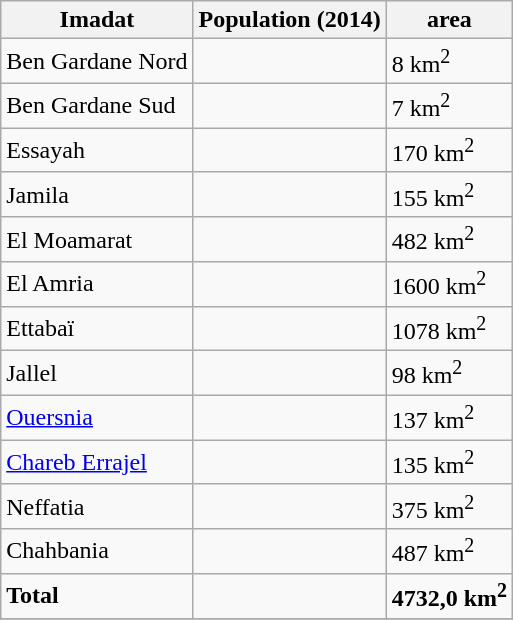<table class="wikitable centre sortable">
<tr>
<th>Imadat</th>
<th>Population (2014)</th>
<th>area</th>
</tr>
<tr>
<td>Ben Gardane Nord</td>
<td></td>
<td>8 km<sup>2</sup></td>
</tr>
<tr>
<td>Ben Gardane Sud</td>
<td></td>
<td>7 km<sup>2</sup></td>
</tr>
<tr>
<td>Essayah</td>
<td></td>
<td>170 km<sup>2</sup></td>
</tr>
<tr>
<td>Jamila</td>
<td></td>
<td>155 km<sup>2</sup></td>
</tr>
<tr>
<td>El Moamarat</td>
<td></td>
<td>482 km<sup>2</sup></td>
</tr>
<tr>
<td>El Amria</td>
<td></td>
<td>1600 km<sup>2</sup></td>
</tr>
<tr>
<td>Ettabaï</td>
<td></td>
<td>1078 km<sup>2</sup></td>
</tr>
<tr>
<td>Jallel</td>
<td></td>
<td>98 km<sup>2</sup></td>
</tr>
<tr>
<td><a href='#'>Ouersnia</a></td>
<td></td>
<td>137 km<sup>2</sup></td>
</tr>
<tr>
<td><a href='#'>Chareb Errajel</a></td>
<td></td>
<td>135 km<sup>2</sup></td>
</tr>
<tr>
<td>Neffatia</td>
<td></td>
<td>375 km<sup>2</sup></td>
</tr>
<tr>
<td>Chahbania</td>
<td></td>
<td>487 km<sup>2</sup></td>
</tr>
<tr>
<td><strong>Total</strong></td>
<td><strong></strong></td>
<td><strong>4732,0 km<sup>2</sup></strong></td>
</tr>
<tr>
</tr>
</table>
